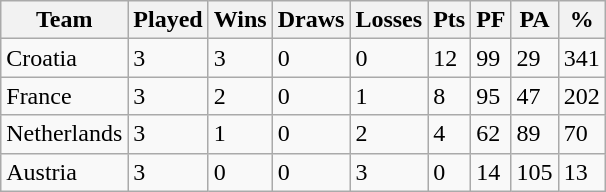<table class="wikitable">
<tr>
<th>Team</th>
<th>Played</th>
<th>Wins</th>
<th>Draws</th>
<th>Losses</th>
<th>Pts</th>
<th>PF</th>
<th>PA</th>
<th>%</th>
</tr>
<tr>
<td>Croatia</td>
<td>3</td>
<td>3</td>
<td>0</td>
<td>0</td>
<td>12</td>
<td>99</td>
<td>29</td>
<td>341</td>
</tr>
<tr>
<td>France</td>
<td>3</td>
<td>2</td>
<td>0</td>
<td>1</td>
<td>8</td>
<td>95</td>
<td>47</td>
<td>202</td>
</tr>
<tr>
<td>Netherlands</td>
<td>3</td>
<td>1</td>
<td>0</td>
<td>2</td>
<td>4</td>
<td>62</td>
<td>89</td>
<td>70</td>
</tr>
<tr>
<td>Austria</td>
<td>3</td>
<td>0</td>
<td>0</td>
<td>3</td>
<td>0</td>
<td>14</td>
<td>105</td>
<td>13</td>
</tr>
</table>
